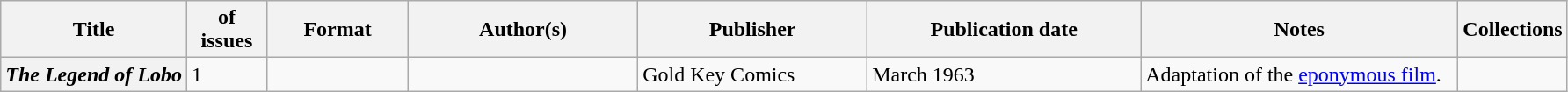<table class="wikitable">
<tr>
<th>Title</th>
<th style="width:40pt"> of issues</th>
<th style="width:75pt">Format</th>
<th style="width:125pt">Author(s)</th>
<th style="width:125pt">Publisher</th>
<th style="width:150pt">Publication date</th>
<th style="width:175pt">Notes</th>
<th>Collections</th>
</tr>
<tr>
<th><em>The Legend of Lobo</em></th>
<td>1</td>
<td></td>
<td></td>
<td>Gold Key Comics</td>
<td>March 1963</td>
<td>Adaptation of the <a href='#'>eponymous film</a>.</td>
<td></td>
</tr>
</table>
